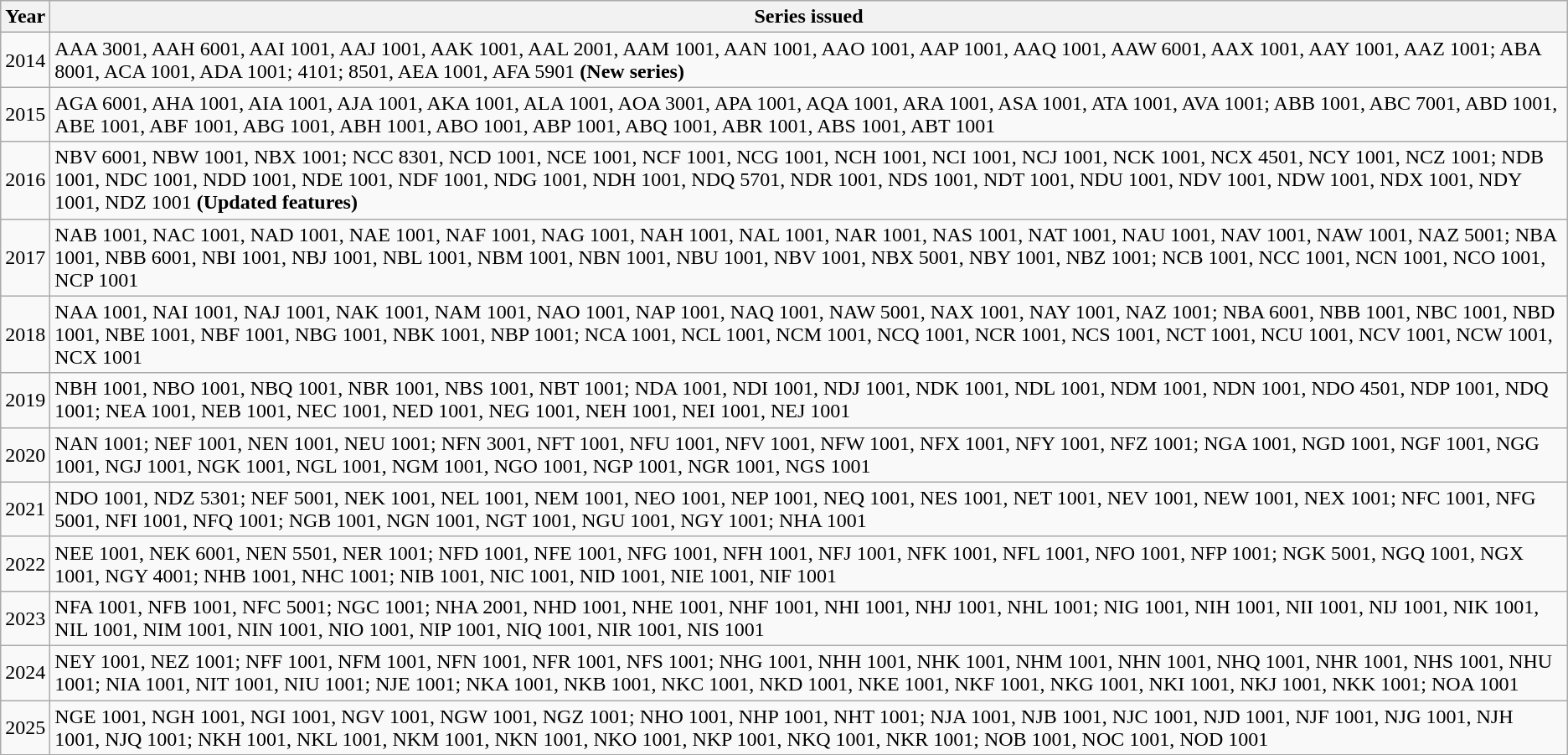<table class="wikitable">
<tr>
<th>Year</th>
<th>Series issued</th>
</tr>
<tr>
<td>2014</td>
<td>AAA 3001, AAH 6001, AAI 1001, AAJ 1001, AAK 1001, AAL 2001, AAM 1001, AAN 1001, AAO 1001, AAP 1001, AAQ 1001, AAW 6001, AAX 1001, AAY 1001, AAZ 1001; ABA 8001, ACA 1001, ADA 1001; 4101; 8501, AEA 1001, AFA 5901 <strong>(New series)</strong></td>
</tr>
<tr>
<td>2015</td>
<td>AGA 6001, AHA 1001, AIA 1001, AJA 1001, AKA 1001, ALA 1001, AOA 3001, APA 1001, AQA 1001, ARA 1001, ASA 1001, ATA 1001, AVA 1001; ABB 1001, ABC 7001, ABD 1001, ABE 1001, ABF 1001, ABG 1001, ABH 1001, ABO 1001, ABP 1001, ABQ 1001, ABR 1001, ABS 1001, ABT 1001</td>
</tr>
<tr>
<td>2016</td>
<td>NBV 6001, NBW 1001, NBX 1001; NCC 8301, NCD 1001, NCE 1001, NCF 1001, NCG 1001, NCH 1001, NCI 1001, NCJ 1001, NCK 1001, NCX 4501, NCY 1001, NCZ 1001; NDB 1001, NDC 1001, NDD 1001, NDE 1001, NDF 1001, NDG 1001, NDH 1001, NDQ 5701, NDR 1001, NDS 1001, NDT 1001, NDU 1001, NDV 1001, NDW 1001, NDX 1001, NDY 1001, NDZ 1001 <strong>(Updated features)</strong></td>
</tr>
<tr>
<td>2017</td>
<td>NAB 1001, NAC 1001, NAD 1001, NAE 1001, NAF 1001, NAG 1001, NAH 1001, NAL 1001, NAR 1001, NAS 1001, NAT 1001, NAU 1001, NAV 1001, NAW 1001, NAZ 5001; NBA 1001, NBB 6001, NBI 1001, NBJ 1001, NBL 1001, NBM 1001, NBN 1001, NBU 1001, NBV 1001, NBX 5001, NBY 1001, NBZ 1001; NCB 1001, NCC 1001, NCN 1001, NCO 1001, NCP 1001</td>
</tr>
<tr>
<td>2018</td>
<td>NAA 1001, NAI 1001, NAJ 1001, NAK 1001, NAM 1001, NAO 1001, NAP 1001, NAQ 1001, NAW 5001, NAX 1001, NAY 1001, NAZ 1001; NBA 6001, NBB 1001, NBC 1001, NBD 1001, NBE 1001, NBF 1001, NBG 1001, NBK 1001, NBP 1001; NCA 1001, NCL 1001, NCM 1001, NCQ 1001, NCR 1001, NCS 1001, NCT 1001, NCU 1001, NCV 1001, NCW 1001, NCX 1001</td>
</tr>
<tr>
<td>2019</td>
<td>NBH 1001, NBO 1001, NBQ 1001, NBR 1001, NBS 1001, NBT 1001; NDA 1001, NDI 1001, NDJ 1001, NDK 1001, NDL 1001, NDM 1001, NDN 1001, NDO 4501, NDP 1001, NDQ 1001; NEA 1001, NEB 1001, NEC 1001, NED 1001, NEG 1001, NEH 1001, NEI 1001, NEJ 1001</td>
</tr>
<tr>
<td>2020</td>
<td>NAN 1001; NEF 1001, NEN 1001, NEU 1001; NFN 3001, NFT 1001, NFU 1001, NFV 1001, NFW 1001, NFX 1001, NFY 1001, NFZ 1001; NGA 1001, NGD 1001, NGF 1001, NGG 1001, NGJ 1001, NGK 1001, NGL 1001, NGM 1001, NGO 1001, NGP 1001, NGR 1001, NGS 1001</td>
</tr>
<tr>
<td>2021</td>
<td>NDO 1001, NDZ 5301; NEF 5001, NEK 1001, NEL 1001, NEM 1001, NEO 1001, NEP 1001, NEQ 1001, NES 1001, NET 1001, NEV 1001, NEW 1001, NEX 1001; NFC 1001, NFG 5001, NFI 1001, NFQ 1001; NGB 1001, NGN 1001, NGT 1001, NGU 1001, NGY 1001; NHA 1001</td>
</tr>
<tr>
<td>2022</td>
<td>NEE 1001, NEK 6001, NEN 5501, NER 1001; NFD 1001, NFE 1001, NFG 1001, NFH 1001, NFJ 1001, NFK 1001, NFL 1001, NFO 1001, NFP 1001; NGK 5001, NGQ 1001, NGX 1001, NGY 4001; NHB 1001, NHC 1001; NIB 1001, NIC 1001, NID 1001, NIE 1001, NIF 1001</td>
</tr>
<tr>
<td>2023</td>
<td>NFA 1001, NFB 1001, NFC 5001; NGC 1001; NHA 2001, NHD 1001, NHE 1001, NHF 1001, NHI 1001, NHJ 1001, NHL 1001; NIG 1001, NIH 1001, NII 1001, NIJ 1001, NIK 1001, NIL 1001, NIM 1001, NIN 1001, NIO 1001, NIP 1001, NIQ 1001, NIR 1001, NIS 1001</td>
</tr>
<tr>
<td>2024</td>
<td>NEY 1001, NEZ 1001; NFF 1001, NFM 1001, NFN 1001, NFR 1001, NFS 1001; NHG 1001, NHH 1001, NHK 1001, NHM 1001, NHN 1001, NHQ 1001, NHR 1001, NHS 1001, NHU 1001; NIA 1001, NIT 1001, NIU 1001; NJE 1001; NKA 1001, NKB 1001, NKC 1001, NKD 1001, NKE 1001, NKF 1001, NKG 1001, NKI 1001, NKJ 1001, NKK 1001; NOA 1001</td>
</tr>
<tr>
<td>2025</td>
<td>NGE 1001, NGH 1001, NGI 1001, NGV 1001, NGW 1001, NGZ 1001; NHO 1001, NHP 1001, NHT 1001; NJA 1001, NJB 1001, NJC 1001, NJD 1001, NJF 1001, NJG 1001, NJH 1001, NJQ 1001; NKH 1001, NKL 1001, NKM 1001, NKN 1001, NKO 1001, NKP 1001, NKQ 1001, NKR 1001; NOB 1001, NOC 1001, NOD 1001</td>
</tr>
</table>
